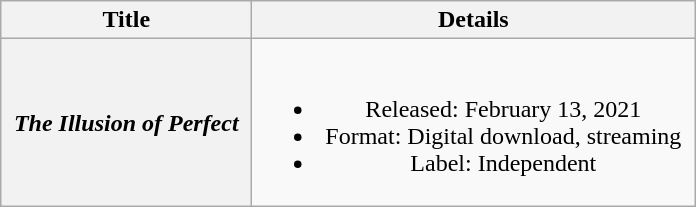<table class="wikitable plainrowheaders" style="text-align:center;">
<tr>
<th scope="col" style="width:10em;">Title</th>
<th scope="col" style="width:18em;">Details</th>
</tr>
<tr>
<th scope="row"><em>The Illusion of Perfect</em></th>
<td><br><ul><li>Released: February 13, 2021</li><li>Format: Digital download, streaming</li><li>Label: Independent</li></ul></td>
</tr>
</table>
